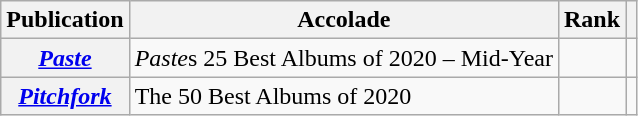<table class="wikitable sortable plainrowheaders">
<tr>
<th scope="col">Publication</th>
<th scope="col">Accolade</th>
<th scope="col">Rank</th>
<th scope="col" class="unsortable"></th>
</tr>
<tr>
<th scope="row"><em><a href='#'>Paste</a></em></th>
<td><em>Paste</em>s 25 Best Albums of 2020 – Mid-Year</td>
<td></td>
<td></td>
</tr>
<tr>
<th scope="row"><em><a href='#'>Pitchfork</a></em></th>
<td>The 50 Best Albums of 2020</td>
<td></td>
<td></td>
</tr>
</table>
